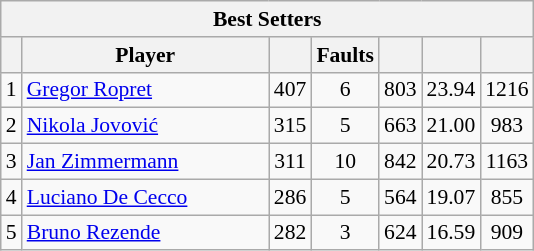<table class="wikitable sortable" style=font-size:90%>
<tr>
<th colspan=7>Best Setters</th>
</tr>
<tr>
<th></th>
<th width=158>Player</th>
<th width=20></th>
<th width=20>Faults</th>
<th width=20></th>
<th width=20></th>
<th width=20></th>
</tr>
<tr>
<td>1</td>
<td> <a href='#'>Gregor Ropret</a></td>
<td align=center>407</td>
<td align=center>6</td>
<td align=center>803</td>
<td align=center>23.94</td>
<td align=center>1216</td>
</tr>
<tr>
<td>2</td>
<td> <a href='#'>Nikola Jovović</a></td>
<td align=center>315</td>
<td align=center>5</td>
<td align=center>663</td>
<td align=center>21.00</td>
<td align=center>983</td>
</tr>
<tr>
<td>3</td>
<td> <a href='#'>Jan Zimmermann</a></td>
<td align=center>311</td>
<td align=center>10</td>
<td align=center>842</td>
<td align=center>20.73</td>
<td align=center>1163</td>
</tr>
<tr>
<td>4</td>
<td> <a href='#'>Luciano De Cecco</a></td>
<td align=center>286</td>
<td align=center>5</td>
<td align=center>564</td>
<td align=center>19.07</td>
<td align=center>855</td>
</tr>
<tr>
<td>5</td>
<td> <a href='#'>Bruno Rezende</a></td>
<td align=center>282</td>
<td align=center>3</td>
<td align=center>624</td>
<td align=center>16.59</td>
<td align=center>909</td>
</tr>
</table>
